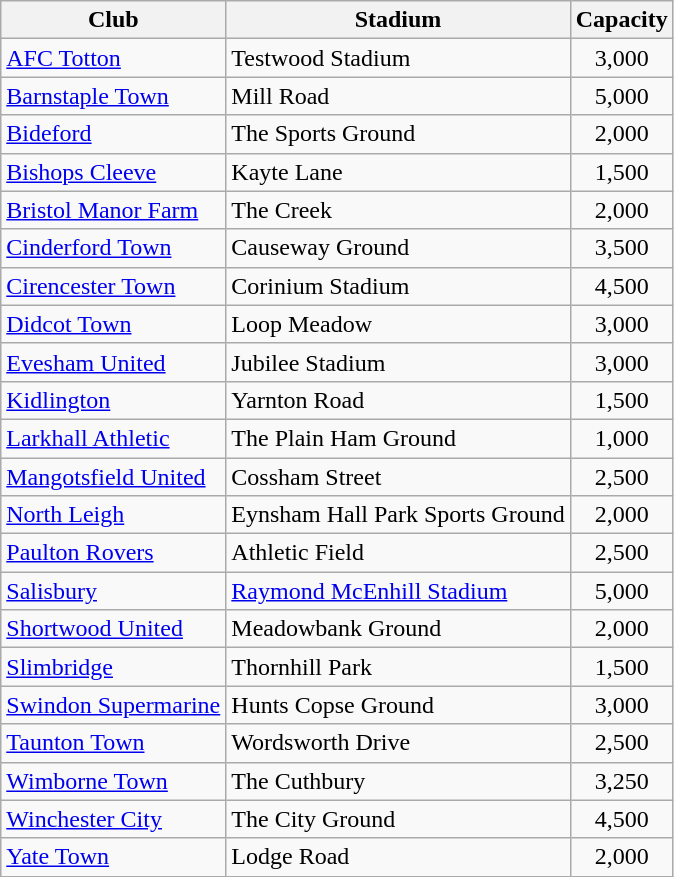<table class="wikitable sortable">
<tr>
<th>Club</th>
<th>Stadium</th>
<th>Capacity</th>
</tr>
<tr>
<td><a href='#'>AFC Totton</a></td>
<td>Testwood Stadium</td>
<td align="center">3,000</td>
</tr>
<tr>
<td><a href='#'>Barnstaple Town</a></td>
<td>Mill Road</td>
<td align="center">5,000</td>
</tr>
<tr>
<td><a href='#'>Bideford</a></td>
<td>The Sports Ground</td>
<td align="center">2,000</td>
</tr>
<tr>
<td><a href='#'>Bishops Cleeve</a></td>
<td>Kayte Lane</td>
<td align="center">1,500</td>
</tr>
<tr>
<td><a href='#'>Bristol Manor Farm</a></td>
<td>The Creek</td>
<td align="center">2,000</td>
</tr>
<tr>
<td><a href='#'>Cinderford Town</a></td>
<td>Causeway Ground</td>
<td align="center">3,500</td>
</tr>
<tr>
<td><a href='#'>Cirencester Town</a></td>
<td>Corinium Stadium</td>
<td align="center">4,500</td>
</tr>
<tr>
<td><a href='#'>Didcot Town</a></td>
<td>Loop Meadow</td>
<td align="center">3,000</td>
</tr>
<tr>
<td><a href='#'>Evesham United</a></td>
<td>Jubilee Stadium</td>
<td align="center">3,000</td>
</tr>
<tr>
<td><a href='#'>Kidlington</a></td>
<td>Yarnton Road</td>
<td align="center">1,500</td>
</tr>
<tr>
<td><a href='#'>Larkhall Athletic</a></td>
<td>The Plain Ham Ground</td>
<td align="center">1,000</td>
</tr>
<tr>
<td><a href='#'>Mangotsfield United</a></td>
<td>Cossham Street</td>
<td align="center">2,500</td>
</tr>
<tr>
<td><a href='#'>North Leigh</a></td>
<td>Eynsham Hall Park Sports Ground</td>
<td align="center">2,000</td>
</tr>
<tr>
<td><a href='#'>Paulton Rovers</a></td>
<td>Athletic Field</td>
<td align="center">2,500</td>
</tr>
<tr>
<td><a href='#'>Salisbury</a></td>
<td><a href='#'>Raymond McEnhill Stadium</a></td>
<td align="center">5,000</td>
</tr>
<tr>
<td><a href='#'>Shortwood United</a></td>
<td>Meadowbank Ground</td>
<td align="center">2,000</td>
</tr>
<tr>
<td><a href='#'>Slimbridge</a></td>
<td>Thornhill Park</td>
<td align="center">1,500</td>
</tr>
<tr>
<td><a href='#'>Swindon Supermarine</a></td>
<td>Hunts Copse Ground</td>
<td align="center">3,000</td>
</tr>
<tr>
<td><a href='#'>Taunton Town</a></td>
<td>Wordsworth Drive</td>
<td align="center">2,500</td>
</tr>
<tr>
<td><a href='#'>Wimborne Town</a></td>
<td>The Cuthbury</td>
<td align="center">3,250</td>
</tr>
<tr>
<td><a href='#'>Winchester City</a></td>
<td>The City Ground</td>
<td align="center">4,500</td>
</tr>
<tr>
<td><a href='#'>Yate Town</a></td>
<td>Lodge Road</td>
<td align="center">2,000</td>
</tr>
</table>
